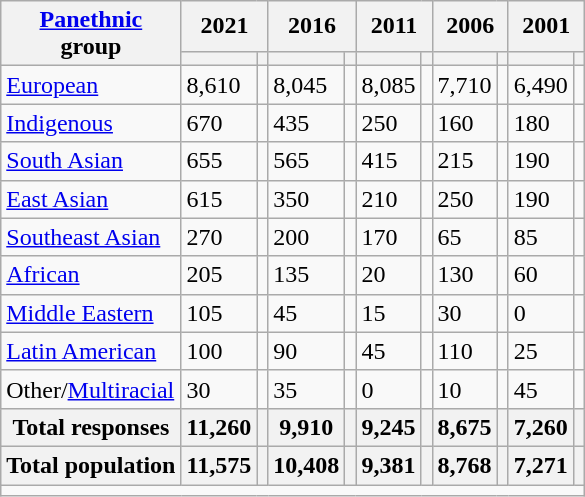<table class="wikitable collapsible sortable">
<tr>
<th rowspan="2"><a href='#'>Panethnic</a><br>group</th>
<th colspan="2">2021</th>
<th colspan="2">2016</th>
<th colspan="2">2011</th>
<th colspan="2">2006</th>
<th colspan="2">2001</th>
</tr>
<tr>
<th><a href='#'></a></th>
<th></th>
<th></th>
<th></th>
<th></th>
<th></th>
<th></th>
<th></th>
<th></th>
<th></th>
</tr>
<tr>
<td><a href='#'>European</a></td>
<td>8,610</td>
<td></td>
<td>8,045</td>
<td></td>
<td>8,085</td>
<td></td>
<td>7,710</td>
<td></td>
<td>6,490</td>
<td></td>
</tr>
<tr>
<td><a href='#'>Indigenous</a></td>
<td>670</td>
<td></td>
<td>435</td>
<td></td>
<td>250</td>
<td></td>
<td>160</td>
<td></td>
<td>180</td>
<td></td>
</tr>
<tr>
<td><a href='#'>South Asian</a></td>
<td>655</td>
<td></td>
<td>565</td>
<td></td>
<td>415</td>
<td></td>
<td>215</td>
<td></td>
<td>190</td>
<td></td>
</tr>
<tr>
<td><a href='#'>East Asian</a></td>
<td>615</td>
<td></td>
<td>350</td>
<td></td>
<td>210</td>
<td></td>
<td>250</td>
<td></td>
<td>190</td>
<td></td>
</tr>
<tr>
<td><a href='#'>Southeast Asian</a></td>
<td>270</td>
<td></td>
<td>200</td>
<td></td>
<td>170</td>
<td></td>
<td>65</td>
<td></td>
<td>85</td>
<td></td>
</tr>
<tr>
<td><a href='#'>African</a></td>
<td>205</td>
<td></td>
<td>135</td>
<td></td>
<td>20</td>
<td></td>
<td>130</td>
<td></td>
<td>60</td>
<td></td>
</tr>
<tr>
<td><a href='#'>Middle Eastern</a></td>
<td>105</td>
<td></td>
<td>45</td>
<td></td>
<td>15</td>
<td></td>
<td>30</td>
<td></td>
<td>0</td>
<td></td>
</tr>
<tr>
<td><a href='#'>Latin American</a></td>
<td>100</td>
<td></td>
<td>90</td>
<td></td>
<td>45</td>
<td></td>
<td>110</td>
<td></td>
<td>25</td>
<td></td>
</tr>
<tr>
<td>Other/<a href='#'>Multiracial</a></td>
<td>30</td>
<td></td>
<td>35</td>
<td></td>
<td>0</td>
<td></td>
<td>10</td>
<td></td>
<td>45</td>
<td></td>
</tr>
<tr>
<th>Total responses</th>
<th>11,260</th>
<th></th>
<th>9,910</th>
<th></th>
<th>9,245</th>
<th></th>
<th>8,675</th>
<th></th>
<th>7,260</th>
<th></th>
</tr>
<tr>
<th>Total population</th>
<th>11,575</th>
<th></th>
<th>10,408</th>
<th></th>
<th>9,381</th>
<th></th>
<th>8,768</th>
<th></th>
<th>7,271</th>
<th></th>
</tr>
<tr class="sortbottom">
<td colspan="15"></td>
</tr>
</table>
